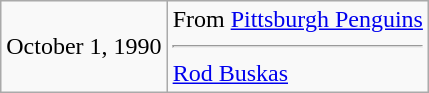<table class="wikitable">
<tr>
<td>October 1, 1990</td>
<td valign="top">From <a href='#'>Pittsburgh Penguins</a><hr><a href='#'>Rod Buskas</a></td>
</tr>
</table>
